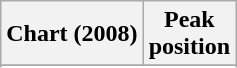<table class="wikitable sortable plainrowheaders">
<tr>
<th>Chart (2008)</th>
<th>Peak<br>position</th>
</tr>
<tr>
</tr>
<tr>
</tr>
<tr>
</tr>
<tr>
</tr>
</table>
